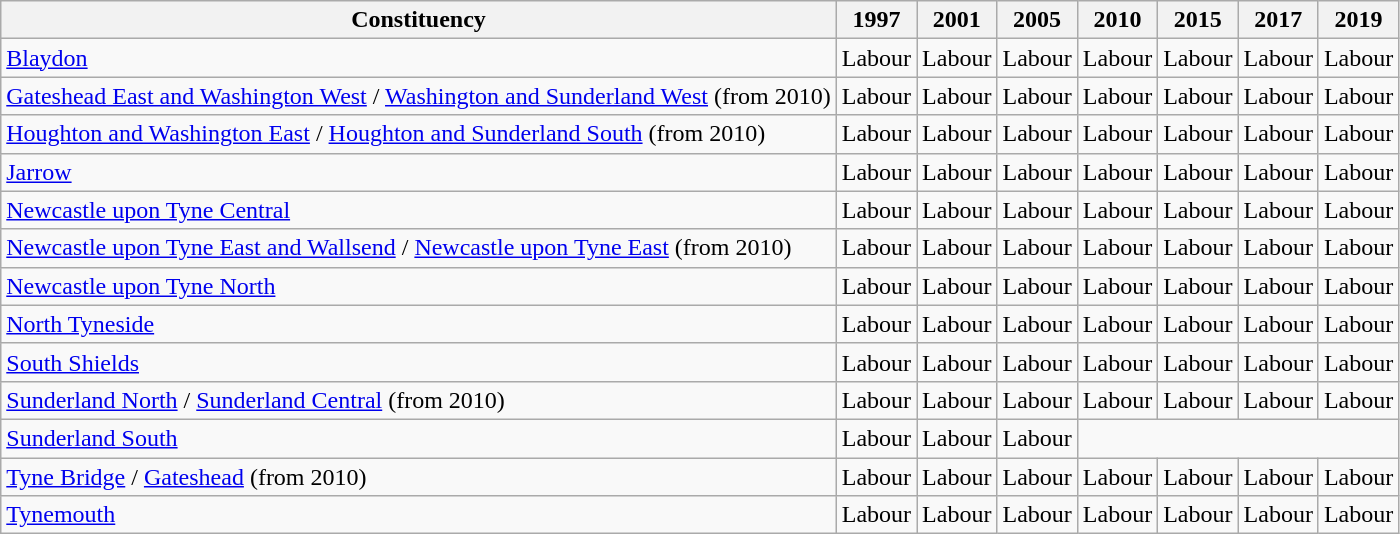<table class="wikitable">
<tr>
<th>Constituency</th>
<th>1997</th>
<th>2001</th>
<th>2005</th>
<th>2010</th>
<th>2015</th>
<th>2017</th>
<th>2019</th>
</tr>
<tr>
<td><a href='#'>Blaydon</a></td>
<td bgcolor=>Labour</td>
<td bgcolor=>Labour</td>
<td bgcolor=>Labour</td>
<td bgcolor=>Labour</td>
<td bgcolor=>Labour</td>
<td bgcolor=>Labour</td>
<td bgcolor=>Labour</td>
</tr>
<tr>
<td><a href='#'>Gateshead East and Washington West</a> / <a href='#'>Washington and Sunderland West</a> (from 2010)</td>
<td bgcolor=>Labour</td>
<td bgcolor=>Labour</td>
<td bgcolor=>Labour</td>
<td bgcolor=>Labour</td>
<td bgcolor=>Labour</td>
<td bgcolor=>Labour</td>
<td bgcolor=>Labour</td>
</tr>
<tr>
<td><a href='#'>Houghton and Washington East</a> / <a href='#'>Houghton and Sunderland South</a> (from 2010)</td>
<td bgcolor=>Labour</td>
<td bgcolor=>Labour</td>
<td bgcolor=>Labour</td>
<td bgcolor=>Labour</td>
<td bgcolor=>Labour</td>
<td bgcolor=>Labour</td>
<td bgcolor=>Labour</td>
</tr>
<tr>
<td><a href='#'>Jarrow</a></td>
<td bgcolor=>Labour</td>
<td bgcolor=>Labour</td>
<td bgcolor=>Labour</td>
<td bgcolor=>Labour</td>
<td bgcolor=>Labour</td>
<td bgcolor=>Labour</td>
<td bgcolor=>Labour</td>
</tr>
<tr>
<td><a href='#'>Newcastle upon Tyne Central</a></td>
<td bgcolor=>Labour</td>
<td bgcolor=>Labour</td>
<td bgcolor=>Labour</td>
<td bgcolor=>Labour</td>
<td bgcolor=>Labour</td>
<td bgcolor=>Labour</td>
<td bgcolor=>Labour</td>
</tr>
<tr>
<td><a href='#'>Newcastle upon Tyne East and Wallsend</a> / <a href='#'>Newcastle upon Tyne East</a> (from 2010)</td>
<td bgcolor=>Labour</td>
<td bgcolor=>Labour</td>
<td bgcolor=>Labour</td>
<td bgcolor=>Labour</td>
<td bgcolor=>Labour</td>
<td bgcolor=>Labour</td>
<td bgcolor=>Labour</td>
</tr>
<tr>
<td><a href='#'>Newcastle upon Tyne North</a></td>
<td bgcolor=>Labour</td>
<td bgcolor=>Labour</td>
<td bgcolor=>Labour</td>
<td bgcolor=>Labour</td>
<td bgcolor=>Labour</td>
<td bgcolor=>Labour</td>
<td bgcolor=>Labour</td>
</tr>
<tr>
<td><a href='#'>North Tyneside</a></td>
<td bgcolor=>Labour</td>
<td bgcolor=>Labour</td>
<td bgcolor=>Labour</td>
<td bgcolor=>Labour</td>
<td bgcolor=>Labour</td>
<td bgcolor=>Labour</td>
<td bgcolor=>Labour</td>
</tr>
<tr>
<td><a href='#'>South Shields</a></td>
<td bgcolor=>Labour</td>
<td bgcolor=>Labour</td>
<td bgcolor=>Labour</td>
<td bgcolor=>Labour</td>
<td bgcolor=>Labour</td>
<td bgcolor=>Labour</td>
<td bgcolor=>Labour</td>
</tr>
<tr>
<td><a href='#'>Sunderland North</a> / <a href='#'>Sunderland Central</a> (from 2010)</td>
<td bgcolor=>Labour</td>
<td bgcolor=>Labour</td>
<td bgcolor=>Labour</td>
<td bgcolor=>Labour</td>
<td bgcolor=>Labour</td>
<td bgcolor=>Labour</td>
<td bgcolor=>Labour</td>
</tr>
<tr>
<td><a href='#'>Sunderland South</a></td>
<td bgcolor=>Labour</td>
<td bgcolor=>Labour</td>
<td bgcolor=>Labour</td>
<td colspan="4"></td>
</tr>
<tr>
<td><a href='#'>Tyne Bridge</a> / <a href='#'>Gateshead</a> (from 2010)</td>
<td bgcolor=>Labour</td>
<td bgcolor=>Labour</td>
<td bgcolor=>Labour</td>
<td bgcolor=>Labour</td>
<td bgcolor=>Labour</td>
<td bgcolor=>Labour</td>
<td bgcolor=>Labour</td>
</tr>
<tr>
<td><a href='#'>Tynemouth</a></td>
<td bgcolor=>Labour</td>
<td bgcolor=>Labour</td>
<td bgcolor=>Labour</td>
<td bgcolor=>Labour</td>
<td bgcolor=>Labour</td>
<td bgcolor=>Labour</td>
<td bgcolor=>Labour</td>
</tr>
</table>
